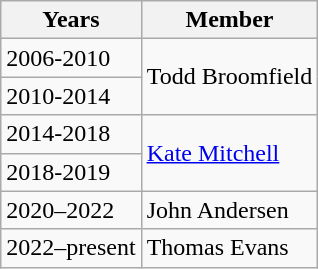<table class="wikitable">
<tr>
<th>Years</th>
<th colspan="2">Member</th>
</tr>
<tr>
<td>2006-2010</td>
<td rowspan="2">Todd Broomfield</td>
</tr>
<tr>
<td>2010-2014</td>
</tr>
<tr>
<td>2014-2018</td>
<td rowspan="2"><a href='#'>Kate Mitchell</a></td>
</tr>
<tr>
<td>2018-2019</td>
</tr>
<tr>
<td>2020–2022</td>
<td>John Andersen</td>
</tr>
<tr>
<td>2022–present</td>
<td>Thomas Evans</td>
</tr>
</table>
